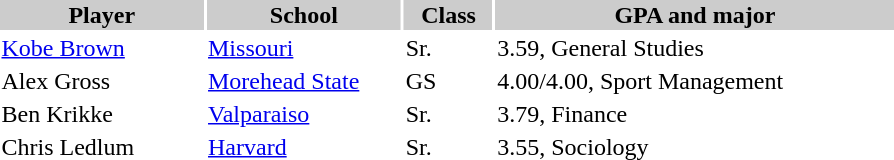<table style="width:600px" "border:'1' 'solid' 'gray' ">
<tr>
<th style="background:#ccc; width:23%;">Player</th>
<th style="background:#ccc; width:22%;">School</th>
<th style="background:#ccc; width:10%;">Class</th>
<th style="background:#ccc; width:45%;">GPA and major</th>
</tr>
<tr>
<td><a href='#'>Kobe Brown</a></td>
<td><a href='#'>Missouri</a></td>
<td>Sr.</td>
<td>3.59, General Studies</td>
</tr>
<tr>
<td>Alex Gross</td>
<td><a href='#'>Morehead State</a></td>
<td>GS</td>
<td>4.00/4.00, Sport Management</td>
</tr>
<tr>
<td>Ben Krikke</td>
<td><a href='#'>Valparaiso</a></td>
<td>Sr.</td>
<td>3.79, Finance</td>
</tr>
<tr>
<td>Chris Ledlum</td>
<td><a href='#'>Harvard</a></td>
<td>Sr.</td>
<td>3.55, Sociology</td>
</tr>
</table>
